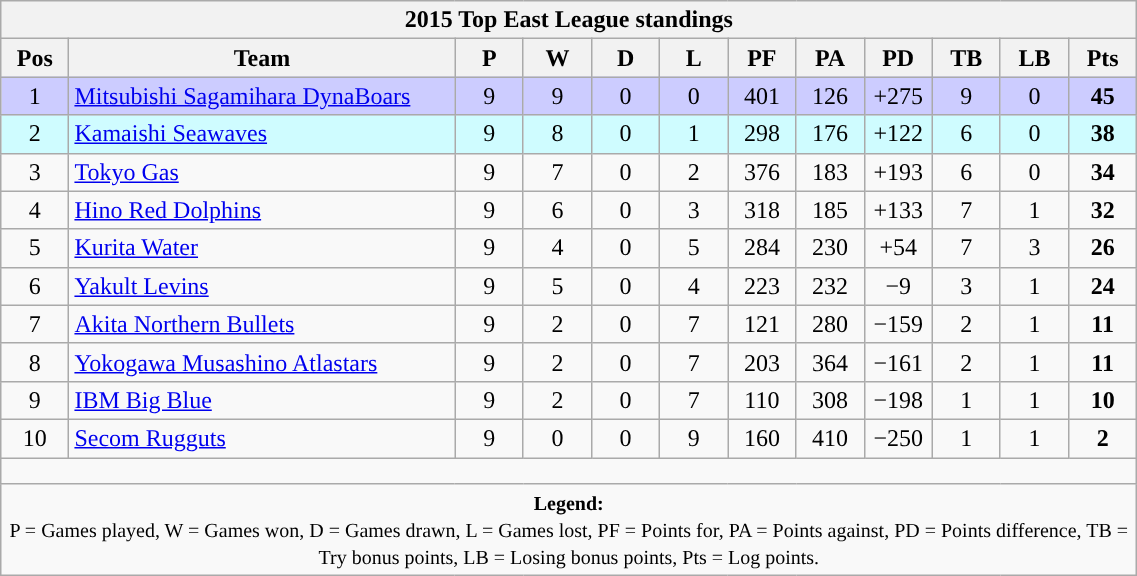<table class="wikitable" style="text-align:center; font-size:100%; width:60%;">
<tr>
<th colspan="100%" cellpadding="0" cellspacing="0"><strong>2015 Top East League standings</strong></th>
</tr>
<tr>
<th style="width:6%;">Pos</th>
<th style="width:34%;">Team</th>
<th style="width:6%;">P</th>
<th style="width:6%;">W</th>
<th style="width:6%;">D</th>
<th style="width:6%;">L</th>
<th style="width:6%;">PF</th>
<th style="width:6%;">PA</th>
<th style="width:6%;">PD</th>
<th style="width:6%;">TB</th>
<th style="width:6%;">LB</th>
<th style="width:6%;">Pts<br></th>
</tr>
<tr style="background:#CCCCFF;">
<td>1</td>
<td style="text-align:left;"><a href='#'>Mitsubishi Sagamihara DynaBoars</a></td>
<td>9</td>
<td>9</td>
<td>0</td>
<td>0</td>
<td>401</td>
<td>126</td>
<td>+275</td>
<td>9</td>
<td>0</td>
<td><strong>45</strong></td>
</tr>
<tr style="background:#CFFCFF;">
<td>2</td>
<td style="text-align:left;"><a href='#'>Kamaishi Seawaves</a></td>
<td>9</td>
<td>8</td>
<td>0</td>
<td>1</td>
<td>298</td>
<td>176</td>
<td>+122</td>
<td>6</td>
<td>0</td>
<td><strong>38</strong></td>
</tr>
<tr>
<td>3</td>
<td style="text-align:left;"><a href='#'>Tokyo Gas</a></td>
<td>9</td>
<td>7</td>
<td>0</td>
<td>2</td>
<td>376</td>
<td>183</td>
<td>+193</td>
<td>6</td>
<td>0</td>
<td><strong>34</strong></td>
</tr>
<tr>
<td>4</td>
<td style="text-align:left;"><a href='#'>Hino Red Dolphins</a></td>
<td>9</td>
<td>6</td>
<td>0</td>
<td>3</td>
<td>318</td>
<td>185</td>
<td>+133</td>
<td>7</td>
<td>1</td>
<td><strong>32</strong></td>
</tr>
<tr>
<td>5</td>
<td style="text-align:left;"><a href='#'>Kurita Water</a></td>
<td>9</td>
<td>4</td>
<td>0</td>
<td>5</td>
<td>284</td>
<td>230</td>
<td>+54</td>
<td>7</td>
<td>3</td>
<td><strong>26</strong></td>
</tr>
<tr>
<td>6</td>
<td style="text-align:left;"><a href='#'>Yakult Levins</a></td>
<td>9</td>
<td>5</td>
<td>0</td>
<td>4</td>
<td>223</td>
<td>232</td>
<td>−9</td>
<td>3</td>
<td>1</td>
<td><strong>24</strong></td>
</tr>
<tr>
<td>7</td>
<td style="text-align:left;"><a href='#'>Akita Northern Bullets</a></td>
<td>9</td>
<td>2</td>
<td>0</td>
<td>7</td>
<td>121</td>
<td>280</td>
<td>−159</td>
<td>2</td>
<td>1</td>
<td><strong>11</strong></td>
</tr>
<tr>
<td>8</td>
<td style="text-align:left;"><a href='#'>Yokogawa Musashino Atlastars</a></td>
<td>9</td>
<td>2</td>
<td>0</td>
<td>7</td>
<td>203</td>
<td>364</td>
<td>−161</td>
<td>2</td>
<td>1</td>
<td><strong>11</strong></td>
</tr>
<tr>
<td>9</td>
<td style="text-align:left;"><a href='#'>IBM Big Blue</a></td>
<td>9</td>
<td>2</td>
<td>0</td>
<td>7</td>
<td>110</td>
<td>308</td>
<td>−198</td>
<td>1</td>
<td>1</td>
<td><strong>10</strong></td>
</tr>
<tr>
<td>10</td>
<td style="text-align:left;"><a href='#'>Secom Rugguts</a></td>
<td>9</td>
<td>0</td>
<td>0</td>
<td>9</td>
<td>160</td>
<td>410</td>
<td>−250</td>
<td>1</td>
<td>1</td>
<td><strong>2</strong></td>
</tr>
<tr>
<td colspan="100%" style="height:10px;"></td>
</tr>
<tr>
<td colspan="100%"><small><strong>Legend:</strong> <br> P = Games played, W = Games won, D = Games drawn, L = Games lost, PF = Points for, PA = Points against, PD = Points difference, TB = Try bonus points, LB = Losing bonus points, Pts = Log points.</small></td>
</tr>
</table>
